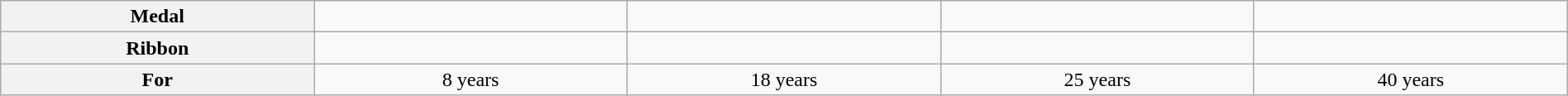<table align=center class=wikitable width=100%>
<tr align=center>
<th>Medal</th>
<td width=20%></td>
<td width=20%></td>
<td width=20%></td>
<td width=20%></td>
</tr>
<tr align=center>
<th>Ribbon</th>
<td width=20%></td>
<td width=20%></td>
<td width=20%></td>
<td width=20%></td>
</tr>
<tr align=center>
<th>For</th>
<td width=20%>8 years</td>
<td width=20%>18 years</td>
<td width=20%>25 years</td>
<td width=20%>40 years</td>
</tr>
</table>
